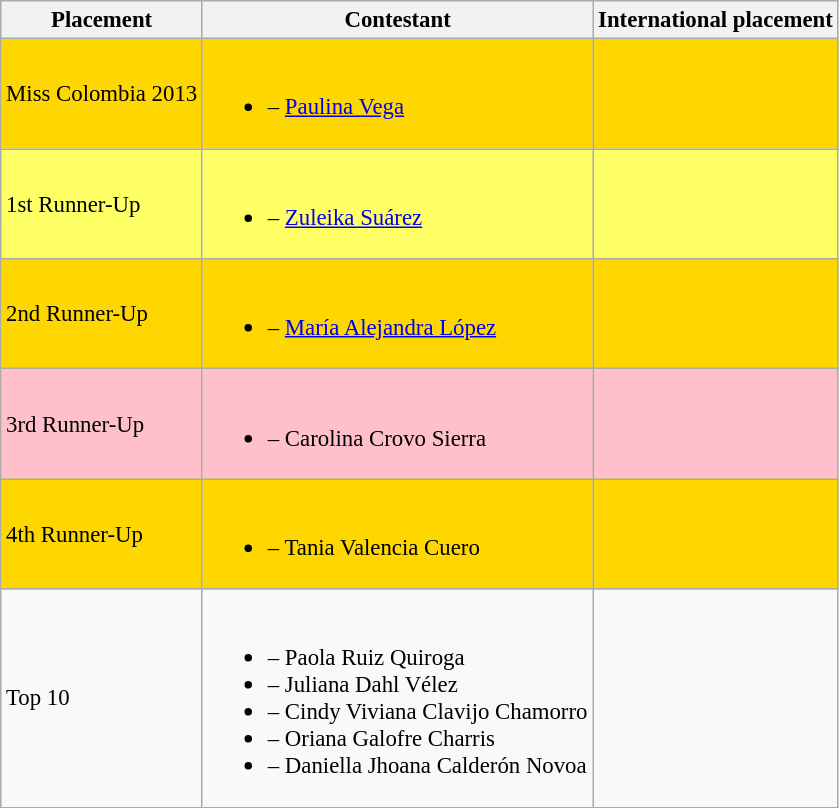<table class="wikitable sortable" style="font-size: 95%;">
<tr>
<th>Placement</th>
<th>Contestant</th>
<th>International placement</th>
</tr>
<tr style="background:gold;">
<td>Miss Colombia 2013</td>
<td><br><ul><li> – <a href='#'>Paulina Vega</a></li></ul></td>
<td></td>
</tr>
<tr style="background:#FFFF66;">
<td>1st Runner-Up</td>
<td><br><ul><li> – <a href='#'>Zuleika Suárez</a></li></ul></td>
<td></td>
</tr>
<tr style="background:gold;">
<td>2nd Runner-Up</td>
<td><br><ul><li> – <a href='#'>María Alejandra López</a></li></ul></td>
<td></td>
</tr>
<tr style="background:pink;">
<td>3rd Runner-Up</td>
<td><br><ul><li> – Carolina Crovo Sierra</li></ul></td>
<td></td>
</tr>
<tr style="background:gold;">
<td>4th Runner-Up</td>
<td><br><ul><li> – Tania Valencia Cuero</li></ul></td>
<td></td>
</tr>
<tr>
<td>Top 10</td>
<td><br><ul><li> – Paola Ruiz Quiroga</li><li> – Juliana Dahl Vélez</li><li> – Cindy Viviana Clavijo Chamorro</li><li> – Oriana Galofre Charris</li><li> – Daniella Jhoana Calderón Novoa</li></ul></td>
</tr>
</table>
